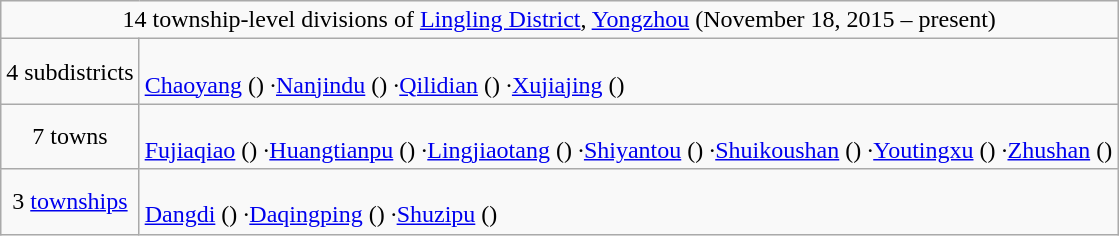<table class="wikitable">
<tr>
<td style="text-align:center;" colspan="2">14 township-level divisions of <a href='#'>Lingling District</a>, <a href='#'>Yongzhou</a> (November 18, 2015 – present)</td>
</tr>
<tr align=left>
<td align=center>4 subdistricts</td>
<td><br><a href='#'>Chaoyang</a> ()
·<a href='#'>Nanjindu</a> ()
·<a href='#'>Qilidian</a> ()
·<a href='#'>Xujiajing</a> ()</td>
</tr>
<tr align=left>
<td align=center>7 towns</td>
<td><br><a href='#'>Fujiaqiao</a> ()
·<a href='#'>Huangtianpu</a> ()
·<a href='#'>Lingjiaotang</a> ()
·<a href='#'>Shiyantou</a> ()
·<a href='#'>Shuikoushan</a> ()
·<a href='#'>Youtingxu</a> ()
·<a href='#'>Zhushan</a> ()</td>
</tr>
<tr align=left>
<td align=center>3 <a href='#'>townships</a></td>
<td><br><a href='#'>Dangdi</a> ()
·<a href='#'>Daqingping</a> ()
·<a href='#'>Shuzipu</a> ()</td>
</tr>
</table>
